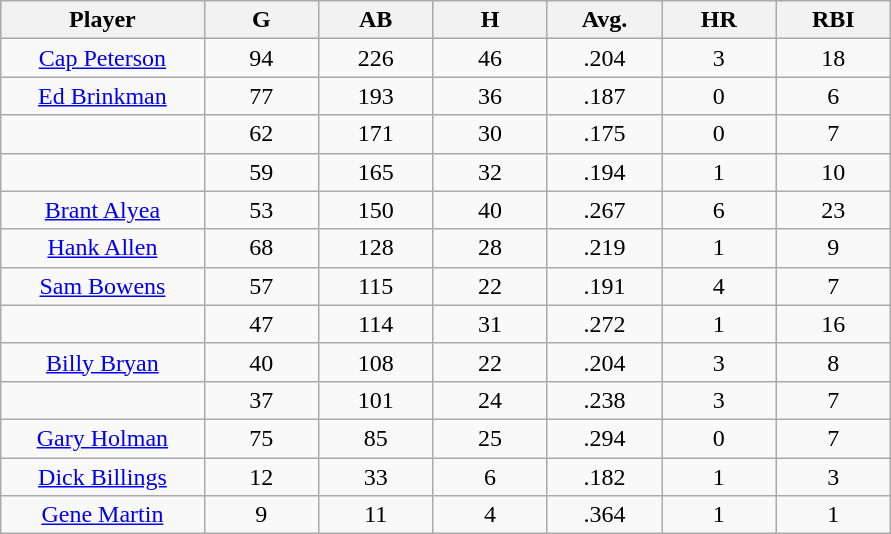<table class="wikitable sortable">
<tr>
<th bgcolor="#DDDDFF" width="16%">Player</th>
<th bgcolor="#DDDDFF" width="9%">G</th>
<th bgcolor="#DDDDFF" width="9%">AB</th>
<th bgcolor="#DDDDFF" width="9%">H</th>
<th bgcolor="#DDDDFF" width="9%">Avg.</th>
<th bgcolor="#DDDDFF" width="9%">HR</th>
<th bgcolor="#DDDDFF" width="9%">RBI</th>
</tr>
<tr align="center">
<td><a href='#'>Cap Peterson</a></td>
<td>94</td>
<td>226</td>
<td>46</td>
<td>.204</td>
<td>3</td>
<td>18</td>
</tr>
<tr align=center>
<td><a href='#'>Ed Brinkman</a></td>
<td>77</td>
<td>193</td>
<td>36</td>
<td>.187</td>
<td>0</td>
<td>6</td>
</tr>
<tr align=center>
<td></td>
<td>62</td>
<td>171</td>
<td>30</td>
<td>.175</td>
<td>0</td>
<td>7</td>
</tr>
<tr align="center">
<td></td>
<td>59</td>
<td>165</td>
<td>32</td>
<td>.194</td>
<td>1</td>
<td>10</td>
</tr>
<tr align="center">
<td><a href='#'>Brant Alyea</a></td>
<td>53</td>
<td>150</td>
<td>40</td>
<td>.267</td>
<td>6</td>
<td>23</td>
</tr>
<tr align=center>
<td><a href='#'>Hank Allen</a></td>
<td>68</td>
<td>128</td>
<td>28</td>
<td>.219</td>
<td>1</td>
<td>9</td>
</tr>
<tr align=center>
<td><a href='#'>Sam Bowens</a></td>
<td>57</td>
<td>115</td>
<td>22</td>
<td>.191</td>
<td>4</td>
<td>7</td>
</tr>
<tr align=center>
<td></td>
<td>47</td>
<td>114</td>
<td>31</td>
<td>.272</td>
<td>1</td>
<td>16</td>
</tr>
<tr align="center">
<td><a href='#'>Billy Bryan</a></td>
<td>40</td>
<td>108</td>
<td>22</td>
<td>.204</td>
<td>3</td>
<td>8</td>
</tr>
<tr align=center>
<td></td>
<td>37</td>
<td>101</td>
<td>24</td>
<td>.238</td>
<td>3</td>
<td>7</td>
</tr>
<tr align="center">
<td><a href='#'>Gary Holman</a></td>
<td>75</td>
<td>85</td>
<td>25</td>
<td>.294</td>
<td>0</td>
<td>7</td>
</tr>
<tr align=center>
<td><a href='#'>Dick Billings</a></td>
<td>12</td>
<td>33</td>
<td>6</td>
<td>.182</td>
<td>1</td>
<td>3</td>
</tr>
<tr align=center>
<td><a href='#'>Gene Martin</a></td>
<td>9</td>
<td>11</td>
<td>4</td>
<td>.364</td>
<td>1</td>
<td>1</td>
</tr>
</table>
